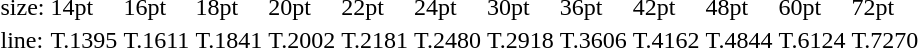<table style="margin-left:40px;">
<tr>
<td>size:</td>
<td>14pt</td>
<td>16pt</td>
<td>18pt</td>
<td>20pt</td>
<td>22pt</td>
<td>24pt</td>
<td>30pt</td>
<td>36pt</td>
<td>42pt</td>
<td>48pt</td>
<td>60pt</td>
<td>72pt</td>
</tr>
<tr>
<td>line:</td>
<td>T.1395</td>
<td>T.1611</td>
<td>T.1841</td>
<td>T.2002</td>
<td>T.2181</td>
<td>T.2480</td>
<td>T.2918</td>
<td>T.3606</td>
<td>T.4162</td>
<td>T.4844</td>
<td>T.6124</td>
<td>T.7270</td>
</tr>
</table>
